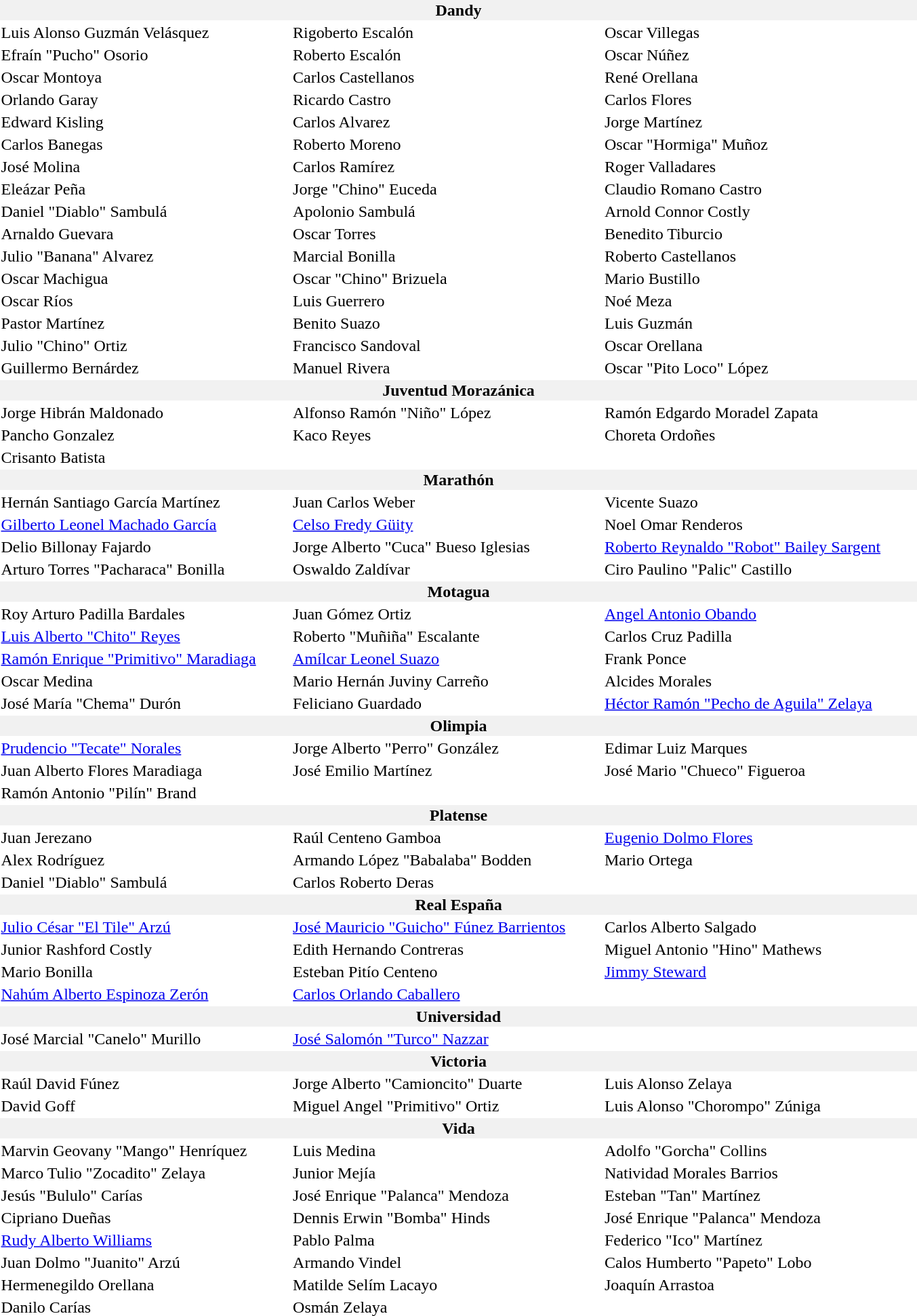<table border="0">
<tr bgcolor="f1f1f1">
<th width="900" colspan="3">Dandy</th>
</tr>
<tr>
<td> Luis Alonso Guzmán Velásquez</td>
<td> Rigoberto Escalón</td>
<td> Oscar Villegas</td>
</tr>
<tr>
<td> Efraín "Pucho" Osorio</td>
<td> Roberto Escalón</td>
<td> Oscar Núñez</td>
</tr>
<tr>
<td> Oscar Montoya</td>
<td> Carlos Castellanos</td>
<td> René Orellana</td>
</tr>
<tr>
<td> Orlando Garay</td>
<td> Ricardo Castro</td>
<td> Carlos Flores</td>
</tr>
<tr>
<td> Edward Kisling</td>
<td> Carlos Alvarez</td>
<td> Jorge Martínez</td>
</tr>
<tr>
<td> Carlos Banegas</td>
<td> Roberto Moreno</td>
<td> Oscar "Hormiga" Muñoz</td>
</tr>
<tr>
<td> José Molina</td>
<td> Carlos Ramírez</td>
<td> Roger Valladares</td>
</tr>
<tr>
<td> Eleázar Peña</td>
<td> Jorge "Chino" Euceda</td>
<td> Claudio Romano Castro</td>
</tr>
<tr>
<td> Daniel "Diablo" Sambulá</td>
<td> Apolonio Sambulá</td>
<td> Arnold Connor Costly</td>
</tr>
<tr>
<td> Arnaldo Guevara</td>
<td> Oscar Torres</td>
<td> Benedito Tiburcio</td>
</tr>
<tr>
<td> Julio "Banana" Alvarez</td>
<td> Marcial Bonilla</td>
<td> Roberto Castellanos</td>
</tr>
<tr>
<td> Oscar Machigua</td>
<td> Oscar "Chino" Brizuela</td>
<td> Mario Bustillo</td>
</tr>
<tr>
<td> Oscar Ríos</td>
<td> Luis Guerrero</td>
<td> Noé Meza</td>
</tr>
<tr>
<td> Pastor Martínez</td>
<td> Benito Suazo</td>
<td> Luis Guzmán</td>
</tr>
<tr>
<td> Julio "Chino" Ortiz</td>
<td> Francisco Sandoval</td>
<td> Oscar Orellana</td>
</tr>
<tr>
<td> Guillermo Bernárdez</td>
<td> Manuel Rivera</td>
<td> Oscar "Pito Loco" López</td>
</tr>
<tr bgcolor="f1f1f1">
<th width="900" colspan="3">Juventud Morazánica</th>
</tr>
<tr>
<td> Jorge Hibrán Maldonado</td>
<td> Alfonso Ramón "Niño" López</td>
<td> Ramón Edgardo Moradel Zapata</td>
</tr>
<tr>
<td> Pancho Gonzalez</td>
<td> Kaco Reyes</td>
<td> Choreta Ordoñes</td>
</tr>
<tr>
<td> Crisanto Batista</td>
<td></td>
<td></td>
</tr>
<tr bgcolor="f1f1f1">
<th colspan="3">Marathón</th>
</tr>
<tr>
<td> Hernán Santiago García Martínez</td>
<td> Juan Carlos Weber</td>
<td> Vicente Suazo</td>
</tr>
<tr>
<td> <a href='#'>Gilberto Leonel Machado García</a></td>
<td> <a href='#'>Celso Fredy Güity</a></td>
<td> Noel Omar Renderos</td>
</tr>
<tr>
<td> Delio Billonay Fajardo</td>
<td> Jorge Alberto "Cuca" Bueso Iglesias</td>
<td> <a href='#'>Roberto Reynaldo "Robot" Bailey Sargent</a></td>
</tr>
<tr>
<td> Arturo Torres "Pacharaca" Bonilla</td>
<td> Oswaldo Zaldívar</td>
<td> Ciro Paulino "Palic" Castillo</td>
</tr>
<tr bgcolor="f1f1f1">
<th colspan="3">Motagua</th>
</tr>
<tr>
<td> Roy Arturo Padilla Bardales</td>
<td> Juan Gómez Ortiz</td>
<td> <a href='#'>Angel Antonio Obando</a></td>
</tr>
<tr>
<td> <a href='#'>Luis Alberto "Chito" Reyes</a></td>
<td> Roberto "Muñiña" Escalante</td>
<td> Carlos Cruz Padilla</td>
</tr>
<tr>
<td> <a href='#'>Ramón Enrique "Primitivo" Maradiaga</a></td>
<td> <a href='#'>Amílcar Leonel Suazo</a></td>
<td> Frank Ponce</td>
</tr>
<tr>
<td> Oscar Medina</td>
<td> Mario Hernán Juviny Carreño</td>
<td> Alcides Morales</td>
</tr>
<tr>
<td>  José María "Chema" Durón</td>
<td> Feliciano Guardado</td>
<td> <a href='#'>Héctor Ramón "Pecho de Aguila" Zelaya</a></td>
</tr>
<tr bgcolor="f1f1f1">
<th colspan="3">Olimpia</th>
</tr>
<tr>
<td> <a href='#'>Prudencio "Tecate" Norales</a></td>
<td> Jorge Alberto "Perro" González</td>
<td> Edimar Luiz Marques</td>
</tr>
<tr>
<td> Juan Alberto Flores Maradiaga</td>
<td> José Emilio Martínez</td>
<td> José Mario "Chueco" Figueroa</td>
</tr>
<tr>
<td> Ramón Antonio "Pilín" Brand</td>
<td></td>
<td></td>
</tr>
<tr bgcolor="f1f1f1">
<th colspan="3">Platense</th>
</tr>
<tr>
<td> Juan Jerezano</td>
<td> Raúl Centeno Gamboa</td>
<td> <a href='#'>Eugenio Dolmo Flores</a></td>
</tr>
<tr>
<td> Alex Rodríguez</td>
<td> Armando López "Babalaba" Bodden</td>
<td> Mario Ortega</td>
</tr>
<tr>
<td> Daniel "Diablo" Sambulá</td>
<td> Carlos Roberto Deras</td>
<td></td>
</tr>
<tr bgcolor="f1f1f1">
<th colspan="3">Real España</th>
</tr>
<tr>
<td> <a href='#'>Julio César "El Tile" Arzú</a></td>
<td> <a href='#'>José Mauricio "Guicho" Fúnez Barrientos</a></td>
<td> Carlos Alberto Salgado</td>
</tr>
<tr>
<td> Junior Rashford Costly</td>
<td> Edith Hernando Contreras</td>
<td> Miguel Antonio "Hino" Mathews</td>
</tr>
<tr>
<td> Mario Bonilla</td>
<td> Esteban Pitío Centeno</td>
<td> <a href='#'>Jimmy Steward</a></td>
</tr>
<tr>
<td> <a href='#'>Nahúm Alberto Espinoza Zerón</a></td>
<td> <a href='#'>Carlos Orlando Caballero</a></td>
<td></td>
</tr>
<tr bgcolor="f1f1f1">
<th colspan="3">Universidad</th>
</tr>
<tr>
<td> José Marcial "Canelo" Murillo</td>
<td> <a href='#'>José Salomón "Turco" Nazzar</a></td>
<td></td>
</tr>
<tr bgcolor="f1f1f1">
<th colspan="3">Victoria</th>
</tr>
<tr>
<td> Raúl David Fúnez</td>
<td> Jorge Alberto "Camioncito" Duarte</td>
<td> Luis Alonso Zelaya</td>
</tr>
<tr>
<td> David Goff</td>
<td> Miguel Angel "Primitivo" Ortiz</td>
<td> Luis Alonso "Chorompo" Zúniga</td>
</tr>
<tr bgcolor="f1f1f1">
<th colspan="3">Vida</th>
</tr>
<tr>
<td> Marvin Geovany "Mango" Henríquez</td>
<td> Luis Medina</td>
<td> Adolfo "Gorcha" Collins</td>
</tr>
<tr>
<td> Marco Tulio "Zocadito" Zelaya</td>
<td> Junior Mejía</td>
<td> Natividad Morales Barrios</td>
</tr>
<tr>
<td> Jesús "Bululo" Carías</td>
<td> José Enrique "Palanca" Mendoza</td>
<td> Esteban "Tan" Martínez</td>
</tr>
<tr>
<td> Cipriano Dueñas</td>
<td> Dennis Erwin "Bomba" Hinds</td>
<td> José Enrique "Palanca" Mendoza</td>
</tr>
<tr>
<td> <a href='#'>Rudy Alberto Williams</a></td>
<td> Pablo Palma</td>
<td> Federico "Ico" Martínez</td>
</tr>
<tr>
<td> Juan Dolmo "Juanito" Arzú</td>
<td> Armando Vindel</td>
<td> Calos Humberto "Papeto" Lobo</td>
</tr>
<tr>
<td> Hermenegildo Orellana</td>
<td> Matilde Selím Lacayo</td>
<td> Joaquín Arrastoa</td>
</tr>
<tr>
<td> Danilo Carías</td>
<td> Osmán Zelaya</td>
</tr>
</table>
